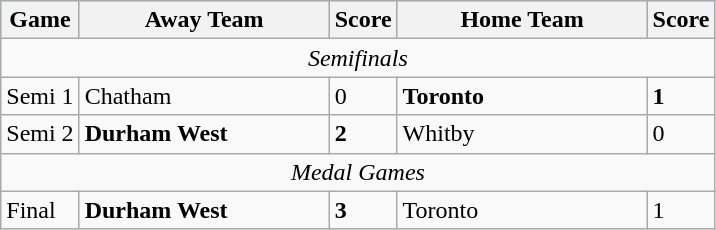<table class="wikitable">
<tr style="background:lightblue;">
<th>Game</th>
<th width=35%>Away Team</th>
<th>Score</th>
<th width=35%>Home Team</th>
<th>Score</th>
</tr>
<tr style="text-align:center;">
<td colspan="5"><em>Semifinals</em></td>
</tr>
<tr>
<td>Semi 1</td>
<td>Chatham</td>
<td>0</td>
<td><strong>Toronto</strong></td>
<td><strong>1</strong></td>
</tr>
<tr>
<td>Semi 2</td>
<td><strong>Durham West</strong></td>
<td><strong>2</strong></td>
<td>Whitby</td>
<td>0</td>
</tr>
<tr style="text-align:center;">
<td colspan="5"><em>Medal Games</em></td>
</tr>
<tr>
<td>Final</td>
<td><strong>Durham West</strong></td>
<td><strong>3</strong></td>
<td>Toronto</td>
<td>1</td>
</tr>
</table>
